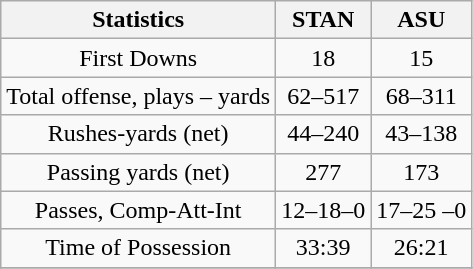<table class="wikitable" style="text-align: center;">
<tr>
<th>Statistics</th>
<th>STAN</th>
<th>ASU</th>
</tr>
<tr>
<td>First Downs</td>
<td>18</td>
<td>15</td>
</tr>
<tr>
<td>Total offense, plays – yards</td>
<td>62–517</td>
<td>68–311</td>
</tr>
<tr>
<td>Rushes-yards (net)</td>
<td>44–240</td>
<td>43–138</td>
</tr>
<tr>
<td>Passing yards (net)</td>
<td>277</td>
<td>173</td>
</tr>
<tr>
<td>Passes, Comp-Att-Int</td>
<td>12–18–0</td>
<td>17–25 –0</td>
</tr>
<tr>
<td>Time of Possession</td>
<td>33:39</td>
<td>26:21</td>
</tr>
<tr>
</tr>
</table>
